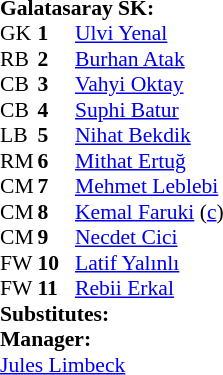<table style="font-size: 90%" cellspacing="0" cellpadding="0">
<tr>
<td colspan="4"><strong>Galatasaray SK:</strong></td>
</tr>
<tr>
<th width="25"></th>
<th width="25"></th>
</tr>
<tr>
<td>GK</td>
<td><strong>1</strong></td>
<td> <a href='#'>Ulvi Yenal</a></td>
</tr>
<tr>
<td>RB</td>
<td><strong>2</strong></td>
<td> <a href='#'>Burhan Atak</a></td>
</tr>
<tr>
<td>CB</td>
<td><strong>3</strong></td>
<td> <a href='#'>Vahyi Oktay</a></td>
</tr>
<tr>
<td>CB</td>
<td><strong>4</strong></td>
<td> <a href='#'>Suphi Batur</a></td>
</tr>
<tr>
<td>LB</td>
<td><strong>5</strong></td>
<td> <a href='#'>Nihat Bekdik</a></td>
</tr>
<tr>
<td>RM</td>
<td><strong>6</strong></td>
<td> <a href='#'>Mithat Ertuğ</a></td>
</tr>
<tr>
<td>CM</td>
<td><strong>7</strong></td>
<td> <a href='#'>Mehmet Leblebi</a></td>
</tr>
<tr>
<td>CM</td>
<td><strong>8</strong></td>
<td> <a href='#'>Kemal Faruki</a> (<a href='#'>c</a>)</td>
</tr>
<tr>
<td>CM</td>
<td><strong>9</strong></td>
<td> <a href='#'>Necdet Cici</a></td>
</tr>
<tr>
<td>FW</td>
<td><strong>10</strong></td>
<td> <a href='#'>Latif Yalınlı</a></td>
</tr>
<tr>
<td>FW</td>
<td><strong>11</strong></td>
<td> <a href='#'>Rebii Erkal</a></td>
</tr>
<tr>
<td colspan=4><strong>Substitutes:</strong></td>
</tr>
<tr>
<td colspan=4><strong>Manager:</strong></td>
</tr>
<tr>
<td colspan="4"> <a href='#'>Jules Limbeck</a></td>
</tr>
</table>
